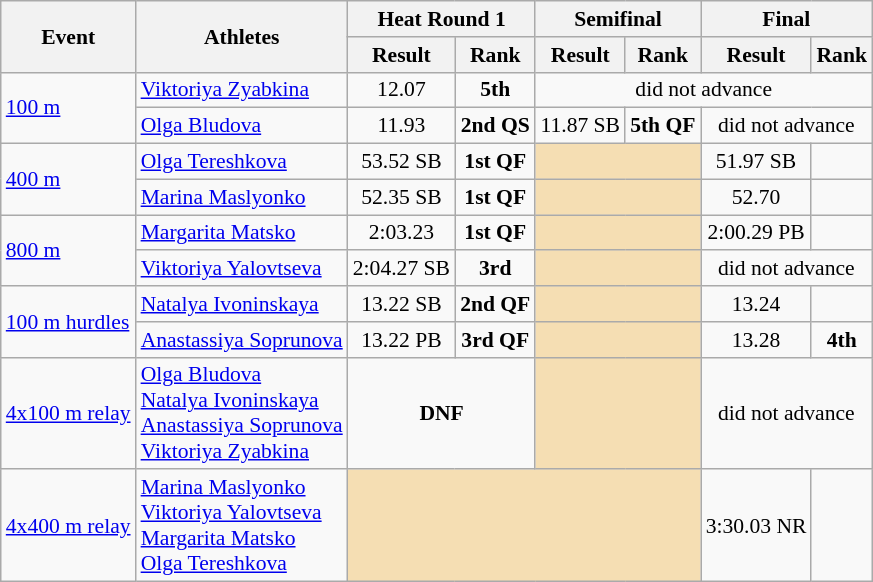<table class=wikitable style="font-size:90%">
<tr>
<th rowspan=2>Event</th>
<th rowspan=2>Athletes</th>
<th colspan=2>Heat Round 1</th>
<th colspan=2>Semifinal</th>
<th colspan=2>Final</th>
</tr>
<tr>
<th>Result</th>
<th>Rank</th>
<th>Result</th>
<th>Rank</th>
<th>Result</th>
<th>Rank</th>
</tr>
<tr>
<td rowspan=2><a href='#'>100 m</a></td>
<td><a href='#'>Viktoriya Zyabkina</a></td>
<td align=center>12.07</td>
<td align=center><strong>5th</strong></td>
<td align=center colspan="4">did not advance</td>
</tr>
<tr>
<td><a href='#'>Olga Bludova</a></td>
<td align=center>11.93</td>
<td align=center><strong>2nd QS</strong></td>
<td align=center>11.87 SB</td>
<td align=center><strong>5th QF</strong></td>
<td align=center colspan="4">did not advance</td>
</tr>
<tr>
<td rowspan=2><a href='#'>400 m</a></td>
<td><a href='#'>Olga Tereshkova</a></td>
<td align=center>53.52 SB</td>
<td align=center><strong>1st QF</strong></td>
<td colspan="2" style="text-align:center; background:wheat;"></td>
<td align=center>51.97 SB</td>
<td align=center></td>
</tr>
<tr>
<td><a href='#'>Marina Maslyonko</a></td>
<td align=center>52.35 SB</td>
<td align=center><strong>1st QF</strong></td>
<td colspan="2" style="text-align:center; background:wheat;"></td>
<td align=center>52.70</td>
<td align=center></td>
</tr>
<tr>
<td rowspan=2><a href='#'>800 m</a></td>
<td><a href='#'>Margarita Matsko</a></td>
<td align=center>2:03.23</td>
<td align=center><strong>1st QF</strong></td>
<td colspan="2" style="text-align:center; background:wheat;"></td>
<td align=center>2:00.29 PB</td>
<td align=center></td>
</tr>
<tr>
<td><a href='#'>Viktoriya Yalovtseva</a></td>
<td align=center>2:04.27 SB</td>
<td align=center><strong>3rd</strong></td>
<td colspan="2" style="text-align:center; background:wheat;"></td>
<td align=center colspan="4">did not advance</td>
</tr>
<tr>
<td rowspan=2><a href='#'>100 m hurdles</a></td>
<td><a href='#'>Natalya Ivoninskaya</a></td>
<td align=center>13.22 SB</td>
<td align=center><strong>2nd QF</strong></td>
<td colspan="2" style="text-align:center; background:wheat;"></td>
<td align=center>13.24</td>
<td align=center></td>
</tr>
<tr>
<td><a href='#'>Anastassiya Soprunova</a></td>
<td align=center>13.22 PB</td>
<td align=center><strong>3rd QF</strong></td>
<td colspan="2" style="text-align:center; background:wheat;"></td>
<td align=center>13.28</td>
<td align=center><strong>4th</strong></td>
</tr>
<tr>
<td><a href='#'>4x100 m relay</a></td>
<td><a href='#'>Olga Bludova</a><br><a href='#'>Natalya Ivoninskaya</a><br><a href='#'>Anastassiya Soprunova</a><br><a href='#'>Viktoriya Zyabkina</a></td>
<td align=center colspan=2><strong>DNF</strong></td>
<td colspan="2" style="text-align:center; background:wheat;"></td>
<td align=center colspan="4">did not advance</td>
</tr>
<tr>
<td><a href='#'>4x400 m relay</a></td>
<td><a href='#'>Marina Maslyonko</a><br><a href='#'>Viktoriya Yalovtseva</a><br><a href='#'>Margarita Matsko</a><br><a href='#'>Olga Tereshkova</a></td>
<td colspan="4" style="text-align:center; background:wheat;"></td>
<td align=center>3:30.03 NR</td>
<td align=center></td>
</tr>
</table>
